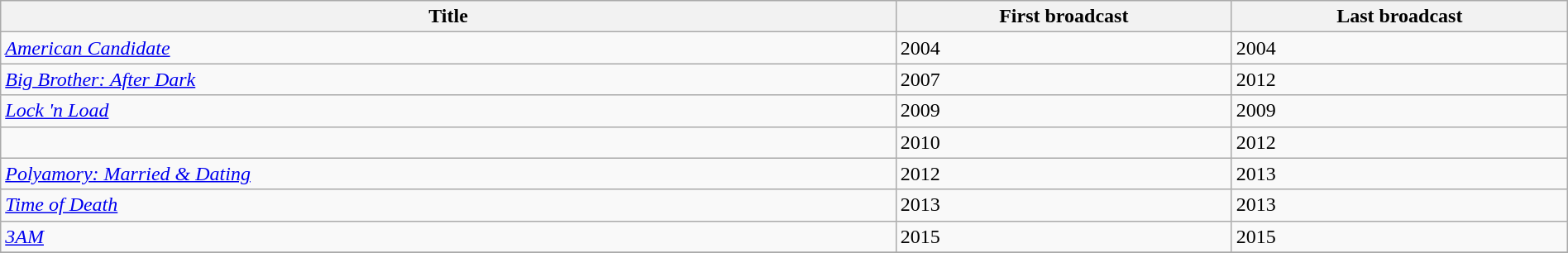<table class="wikitable sortable" style="width:100%;">
<tr>
<th style="width:40%;">Title</th>
<th style="width:15%;">First broadcast</th>
<th style="width:15%;">Last broadcast</th>
</tr>
<tr>
<td><em><a href='#'>American Candidate</a></em></td>
<td>2004</td>
<td>2004</td>
</tr>
<tr>
<td><em><a href='#'>Big Brother: After Dark</a></em></td>
<td>2007</td>
<td>2012</td>
</tr>
<tr>
<td><em><a href='#'>Lock 'n Load</a></em></td>
<td>2009</td>
<td>2009</td>
</tr>
<tr>
<td></td>
<td>2010</td>
<td>2012</td>
</tr>
<tr>
<td><em><a href='#'>Polyamory: Married & Dating</a></em></td>
<td>2012</td>
<td>2013</td>
</tr>
<tr>
<td><em><a href='#'>Time of Death</a></em></td>
<td>2013</td>
<td>2013</td>
</tr>
<tr>
<td><em><a href='#'>3AM</a></em></td>
<td>2015</td>
<td>2015</td>
</tr>
<tr>
</tr>
</table>
